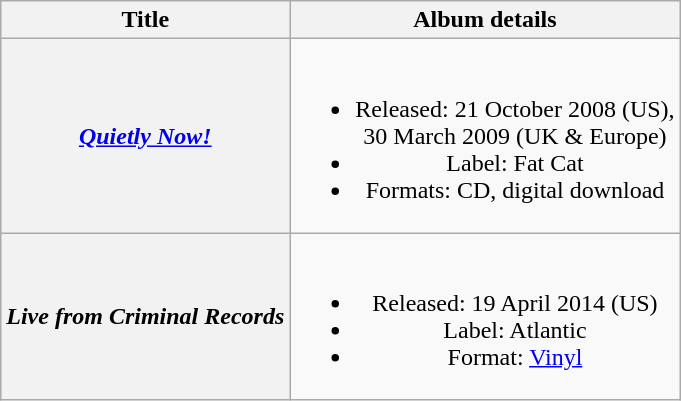<table class="wikitable plainrowheaders" style="text-align:center;">
<tr>
<th scope="col">Title</th>
<th scope="col">Album details</th>
</tr>
<tr>
<th scope="row"><em><a href='#'>Quietly Now!</a></em></th>
<td><br><ul><li>Released: 21 October 2008 (US),<br>30 March 2009 (UK & Europe)</li><li>Label: Fat Cat</li><li>Formats: CD, digital download</li></ul></td>
</tr>
<tr>
<th scope="row"><em>Live from Criminal Records</em></th>
<td><br><ul><li>Released: 19 April 2014 (US)</li><li>Label: Atlantic</li><li>Format: <a href='#'>Vinyl</a></li></ul></td>
</tr>
</table>
